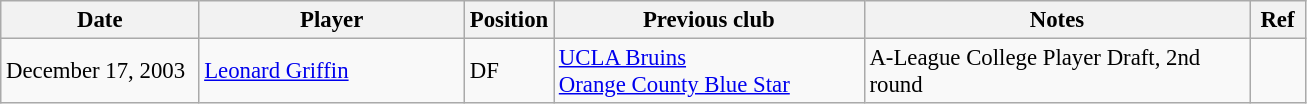<table class="wikitable" style="font-size:95%;">
<tr>
<th width=125px>Date</th>
<th width=170px>Player</th>
<th width=50px>Position</th>
<th width=200px>Previous club</th>
<th width=250px>Notes</th>
<th width=30px>Ref</th>
</tr>
<tr>
<td>December 17, 2003</td>
<td> <a href='#'>Leonard Griffin</a></td>
<td>DF</td>
<td> <a href='#'>UCLA Bruins</a><br> <a href='#'>Orange County Blue Star</a></td>
<td>A-League College Player Draft, 2nd round</td>
<td></td>
</tr>
</table>
